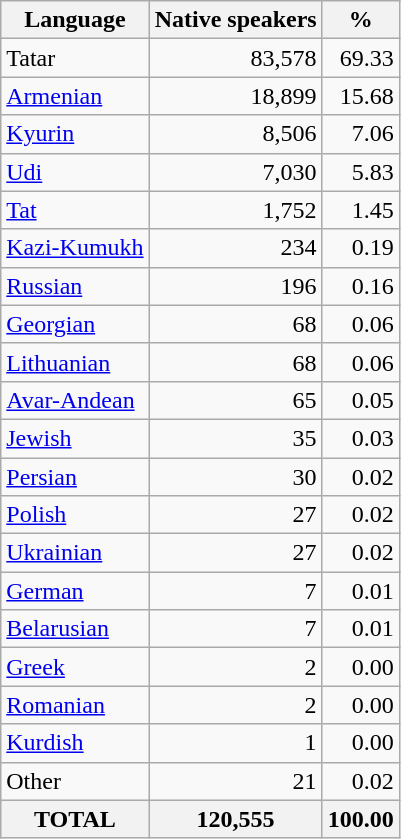<table class="wikitable sortable">
<tr>
<th>Language</th>
<th>Native speakers</th>
<th>%</th>
</tr>
<tr>
<td>Tatar</td>
<td align="right">83,578</td>
<td align="right">69.33</td>
</tr>
<tr>
<td><a href='#'>Armenian</a></td>
<td align="right">18,899</td>
<td align="right">15.68</td>
</tr>
<tr>
<td><a href='#'>Kyurin</a></td>
<td align="right">8,506</td>
<td align="right">7.06</td>
</tr>
<tr>
<td><a href='#'>Udi</a></td>
<td align="right">7,030</td>
<td align="right">5.83</td>
</tr>
<tr>
<td><a href='#'>Tat</a></td>
<td align="right">1,752</td>
<td align="right">1.45</td>
</tr>
<tr>
<td><a href='#'>Kazi-Kumukh</a></td>
<td align="right">234</td>
<td align="right">0.19</td>
</tr>
<tr>
<td><a href='#'>Russian</a></td>
<td align="right">196</td>
<td align="right">0.16</td>
</tr>
<tr>
<td><a href='#'>Georgian</a></td>
<td align="right">68</td>
<td align="right">0.06</td>
</tr>
<tr>
<td><a href='#'>Lithuanian</a></td>
<td align="right">68</td>
<td align="right">0.06</td>
</tr>
<tr>
<td><a href='#'>Avar-Andean</a></td>
<td align="right">65</td>
<td align="right">0.05</td>
</tr>
<tr>
<td><a href='#'>Jewish</a></td>
<td align="right">35</td>
<td align="right">0.03</td>
</tr>
<tr>
<td><a href='#'>Persian</a></td>
<td align="right">30</td>
<td align="right">0.02</td>
</tr>
<tr>
<td><a href='#'>Polish</a></td>
<td align="right">27</td>
<td align="right">0.02</td>
</tr>
<tr>
<td><a href='#'>Ukrainian</a></td>
<td align="right">27</td>
<td align="right">0.02</td>
</tr>
<tr>
<td><a href='#'>German</a></td>
<td align="right">7</td>
<td align="right">0.01</td>
</tr>
<tr>
<td><a href='#'>Belarusian</a></td>
<td align="right">7</td>
<td align="right">0.01</td>
</tr>
<tr>
<td><a href='#'>Greek</a></td>
<td align="right">2</td>
<td align="right">0.00</td>
</tr>
<tr>
<td><a href='#'>Romanian</a></td>
<td align="right">2</td>
<td align="right">0.00</td>
</tr>
<tr>
<td><a href='#'>Kurdish</a></td>
<td align="right">1</td>
<td align="right">0.00</td>
</tr>
<tr>
<td>Other</td>
<td align="right">21</td>
<td align="right">0.02</td>
</tr>
<tr>
<th>TOTAL</th>
<th>120,555</th>
<th>100.00</th>
</tr>
</table>
